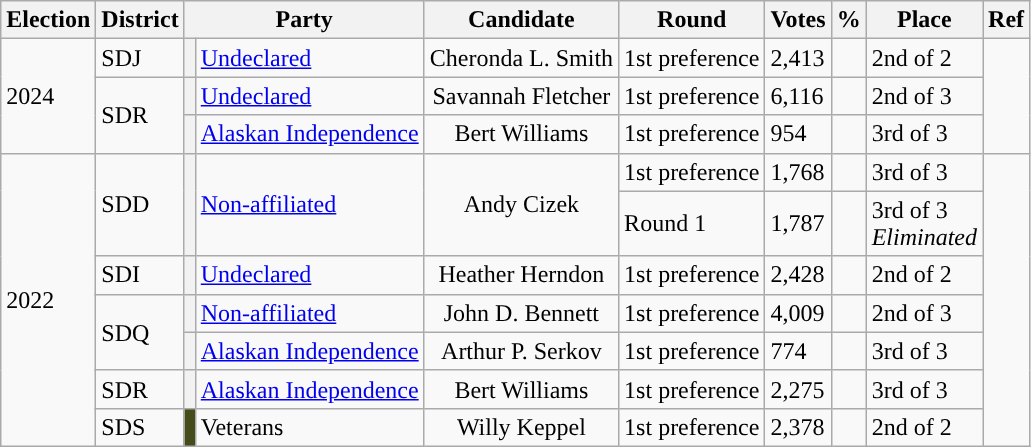<table class="wikitable sortable">
<tr>
<th>Election</th>
<th>District</th>
<th colspan=2>Party</th>
<th>Candidate</th>
<th>Round</th>
<th>Votes</th>
<th>%</th>
<th>Place</th>
<th>Ref</th>
</tr>
<tr>
<td rowspan=3>2024</td>
<td>SDJ</td>
<th style="background-color:"></th>
<td><a href='#'>Undeclared</a></td>
<td align="center">Cheronda L. Smith</td>
<td>1st preference</td>
<td>2,413</td>
<td></td>
<td>2nd of 2</td>
<td rowspan=3></td>
</tr>
<tr>
<td rowspan=2>SDR</td>
<th style="background-color:"></th>
<td><a href='#'>Undeclared</a></td>
<td align="center">Savannah Fletcher</td>
<td>1st preference</td>
<td>6,116</td>
<td></td>
<td>2nd of 3</td>
</tr>
<tr>
<th style="background-color:"></th>
<td><a href='#'>Alaskan Independence</a></td>
<td align="center">Bert Williams</td>
<td>1st preference</td>
<td>954</td>
<td></td>
<td>3rd of 3</td>
</tr>
<tr>
<td rowspan=7>2022</td>
<td rowspan=2>SDD</td>
<th rowspan=2 style="background-color:"></th>
<td rowspan=2><a href='#'>Non-affiliated</a></td>
<td rowspan=2 align="center">Andy Cizek</td>
<td>1st preference</td>
<td>1,768</td>
<td></td>
<td>3rd of 3</td>
<td rowspan=7></td>
</tr>
<tr>
<td>Round 1</td>
<td>1,787</td>
<td></td>
<td>3rd of 3<br><em>Eliminated</em></td>
</tr>
<tr>
<td>SDI</td>
<th style="background-color:"></th>
<td><a href='#'>Undeclared</a></td>
<td align="center">Heather Herndon</td>
<td>1st preference</td>
<td>2,428</td>
<td></td>
<td>2nd of 2</td>
</tr>
<tr>
<td rowspan=2>SDQ</td>
<th style="background-color:"></th>
<td><a href='#'>Non-affiliated</a></td>
<td align="center">John D. Bennett</td>
<td>1st preference</td>
<td>4,009</td>
<td></td>
<td>2nd of 3</td>
</tr>
<tr>
<th style="background-color:"></th>
<td><a href='#'>Alaskan Independence</a></td>
<td align="center">Arthur P. Serkov</td>
<td>1st preference</td>
<td>774</td>
<td></td>
<td>3rd of 3</td>
</tr>
<tr>
<td>SDR</td>
<th style="background-color:"></th>
<td><a href='#'>Alaskan Independence</a></td>
<td align="center">Bert Williams</td>
<td>1st preference</td>
<td>2,275</td>
<td></td>
<td>3rd of 3</td>
</tr>
<tr>
<td>SDS</td>
<th style="background-color:#454B1B"></th>
<td>Veterans</td>
<td align="center">Willy Keppel</td>
<td>1st preference</td>
<td>2,378</td>
<td></td>
<td>2nd of 2</td>
</tr>
</table>
